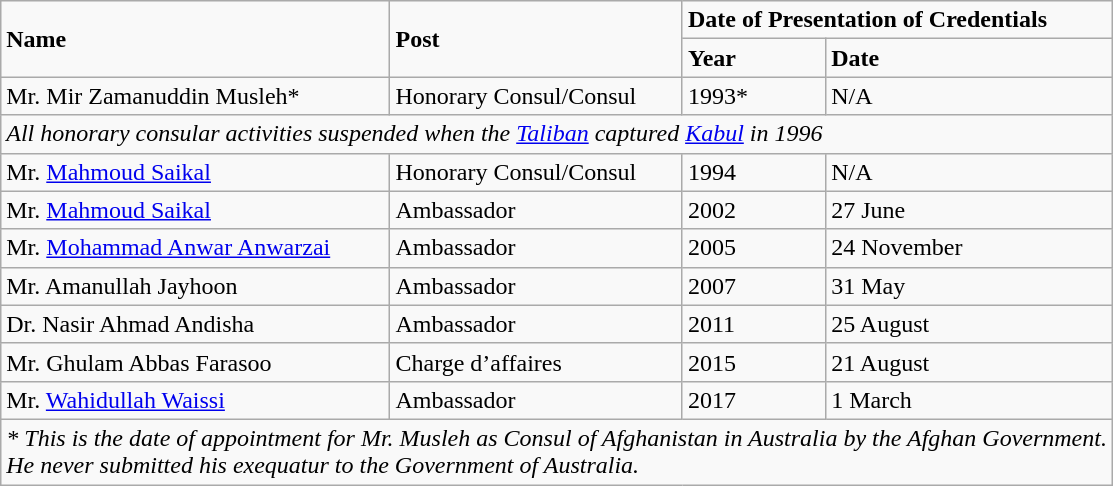<table class="wikitable">
<tr>
<td colspan="1" rowspan="2"><strong>Name</strong></td>
<td colspan="1" rowspan="2"><strong>Post</strong></td>
<td colspan="2"><strong>Date of Presentation of Credentials</strong></td>
</tr>
<tr>
<td><strong>Year</strong></td>
<td><strong>Date</strong></td>
</tr>
<tr>
<td>Mr. Mir Zamanuddin Musleh*</td>
<td>Honorary Consul/Consul</td>
<td>1993*</td>
<td>N/A</td>
</tr>
<tr>
<td colspan="4"><em>All honorary consular activities suspended when the <a href='#'>Taliban</a> captured <a href='#'>Kabul</a> in 1996</em></td>
</tr>
<tr>
<td>Mr. <a href='#'>Mahmoud Saikal</a></td>
<td>Honorary Consul/Consul</td>
<td>1994</td>
<td>N/A</td>
</tr>
<tr>
<td>Mr. <a href='#'>Mahmoud Saikal</a></td>
<td>Ambassador</td>
<td>2002</td>
<td>27 June</td>
</tr>
<tr>
<td>Mr. <a href='#'>Mohammad Anwar Anwarzai</a></td>
<td>Ambassador</td>
<td>2005</td>
<td>24 November</td>
</tr>
<tr>
<td>Mr. Amanullah Jayhoon</td>
<td>Ambassador</td>
<td>2007</td>
<td>31 May</td>
</tr>
<tr>
<td>Dr. Nasir Ahmad Andisha</td>
<td>Ambassador</td>
<td>2011</td>
<td>25 August</td>
</tr>
<tr>
<td>Mr. Ghulam Abbas Farasoo</td>
<td>Charge d’affaires</td>
<td>2015</td>
<td>21 August</td>
</tr>
<tr>
<td>Mr. <a href='#'>Wahidullah Waissi</a></td>
<td>Ambassador</td>
<td>2017</td>
<td>1 March</td>
</tr>
<tr>
<td colspan="4"><em>* This is the date of appointment for Mr. Musleh as Consul of Afghanistan in Australia by the Afghan Government.</em><br><em>He never submitted his exequatur to the Government of Australia.</em> </td>
</tr>
</table>
